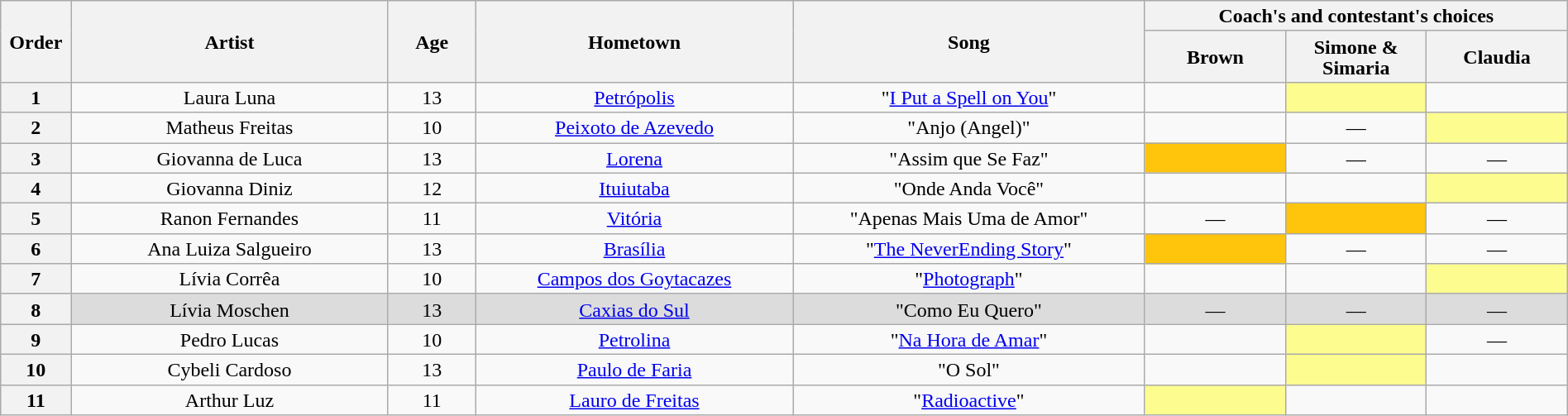<table class="wikitable" style="text-align:center; line-height:17px; width:100%;">
<tr>
<th scope="col" rowspan=2 width="04%">Order</th>
<th scope="col" rowspan=2 width="18%">Artist</th>
<th scope="col" rowspan=2 width="05%">Age</th>
<th scope="col" rowspan=2 width="18%">Hometown</th>
<th scope="col" rowspan=2 width="20%">Song</th>
<th scope="col" colspan=3 width="24%">Coach's and contestant's choices</th>
</tr>
<tr>
<th width="08%">Brown</th>
<th width="08%">Simone & Simaria</th>
<th width="08%">Claudia</th>
</tr>
<tr>
<th>1</th>
<td>Laura Luna</td>
<td>13</td>
<td><a href='#'>Petrópolis</a></td>
<td>"<a href='#'>I Put a Spell on You</a>"</td>
<td><strong></strong></td>
<td bgcolor=FDFC8F><strong></strong></td>
<td><strong></strong></td>
</tr>
<tr>
<th>2</th>
<td>Matheus Freitas</td>
<td>10</td>
<td><a href='#'>Peixoto de Azevedo</a></td>
<td>"Anjo (Angel)"</td>
<td><strong></strong></td>
<td>—</td>
<td bgcolor=FDFC8F><strong></strong></td>
</tr>
<tr>
<th>3</th>
<td>Giovanna de Luca</td>
<td>13</td>
<td><a href='#'>Lorena</a></td>
<td>"Assim que Se Faz"</td>
<td bgcolor=FFC40C><strong></strong></td>
<td>—</td>
<td>—</td>
</tr>
<tr>
<th>4</th>
<td>Giovanna Diniz</td>
<td>12</td>
<td><a href='#'>Ituiutaba</a></td>
<td>"Onde Anda Você"</td>
<td><strong></strong></td>
<td><strong></strong></td>
<td bgcolor=FDFC8F><strong></strong></td>
</tr>
<tr>
<th>5</th>
<td>Ranon Fernandes</td>
<td>11</td>
<td><a href='#'>Vitória</a></td>
<td>"Apenas Mais Uma de Amor"</td>
<td>—</td>
<td bgcolor=FFC40C><strong></strong></td>
<td>—</td>
</tr>
<tr>
<th>6</th>
<td>Ana Luiza Salgueiro</td>
<td>13</td>
<td><a href='#'>Brasília</a></td>
<td>"<a href='#'>The NeverEnding Story</a>"</td>
<td bgcolor=FFC40C><strong></strong></td>
<td>—</td>
<td>—</td>
</tr>
<tr>
<th>7</th>
<td>Lívia Corrêa</td>
<td>10</td>
<td><a href='#'>Campos dos Goytacazes</a></td>
<td>"<a href='#'>Photograph</a>"</td>
<td><strong></strong></td>
<td><strong></strong></td>
<td bgcolor=FDFC8F><strong></strong></td>
</tr>
<tr bgcolor=DCDCDC>
<th>8</th>
<td>Lívia Moschen</td>
<td>13</td>
<td><a href='#'>Caxias do Sul</a></td>
<td>"Como Eu Quero"</td>
<td>—</td>
<td>—</td>
<td>—</td>
</tr>
<tr>
<th>9</th>
<td>Pedro Lucas</td>
<td>10</td>
<td><a href='#'>Petrolina</a></td>
<td>"<a href='#'>Na Hora de Amar</a>"</td>
<td><strong></strong></td>
<td bgcolor=FDFC8F><strong></strong></td>
<td>—</td>
</tr>
<tr>
<th>10</th>
<td>Cybeli Cardoso</td>
<td>13</td>
<td><a href='#'>Paulo de Faria</a></td>
<td>"O Sol"</td>
<td><strong></strong></td>
<td bgcolor=FDFC8F><strong></strong></td>
<td><strong></strong></td>
</tr>
<tr>
<th>11</th>
<td>Arthur Luz</td>
<td>11</td>
<td><a href='#'>Lauro de Freitas</a></td>
<td>"<a href='#'>Radioactive</a>"</td>
<td bgcolor=FDFC8F><strong></strong></td>
<td><strong></strong></td>
<td><strong></strong></td>
</tr>
</table>
